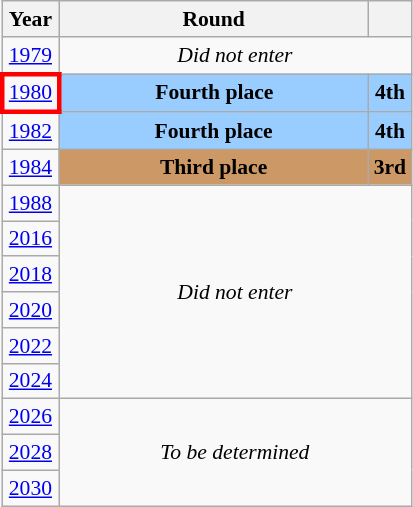<table class="wikitable" style="text-align: center; font-size:90%">
<tr>
<th>Year</th>
<th style="width:200px">Round</th>
<th></th>
</tr>
<tr>
<td><a href='#'>1979</a></td>
<td colspan="2"><em>Did not enter</em></td>
</tr>
<tr>
<td style="border: 3px solid red"><a href='#'>1980</a></td>
<td bgcolor="9acdff"><strong>Fourth place</strong></td>
<td bgcolor="9acdff"><strong>4th</strong></td>
</tr>
<tr>
<td><a href='#'>1982</a></td>
<td bgcolor="9acdff"><strong>Fourth place</strong></td>
<td bgcolor="9acdff"><strong>4th</strong></td>
</tr>
<tr>
<td><a href='#'>1984</a></td>
<td bgcolor="cc9966"><strong>Third place</strong></td>
<td bgcolor="cc9966"><strong>3rd</strong></td>
</tr>
<tr>
<td><a href='#'>1988</a></td>
<td colspan="2" rowspan="6"><em>Did not enter</em></td>
</tr>
<tr>
<td><a href='#'>2016</a></td>
</tr>
<tr>
<td><a href='#'>2018</a></td>
</tr>
<tr>
<td><a href='#'>2020</a></td>
</tr>
<tr>
<td><a href='#'>2022</a></td>
</tr>
<tr>
<td><a href='#'>2024</a></td>
</tr>
<tr>
<td><a href='#'>2026</a></td>
<td colspan="2" rowspan="3"><em>To be determined</em></td>
</tr>
<tr>
<td><a href='#'>2028</a></td>
</tr>
<tr>
<td><a href='#'>2030</a></td>
</tr>
</table>
